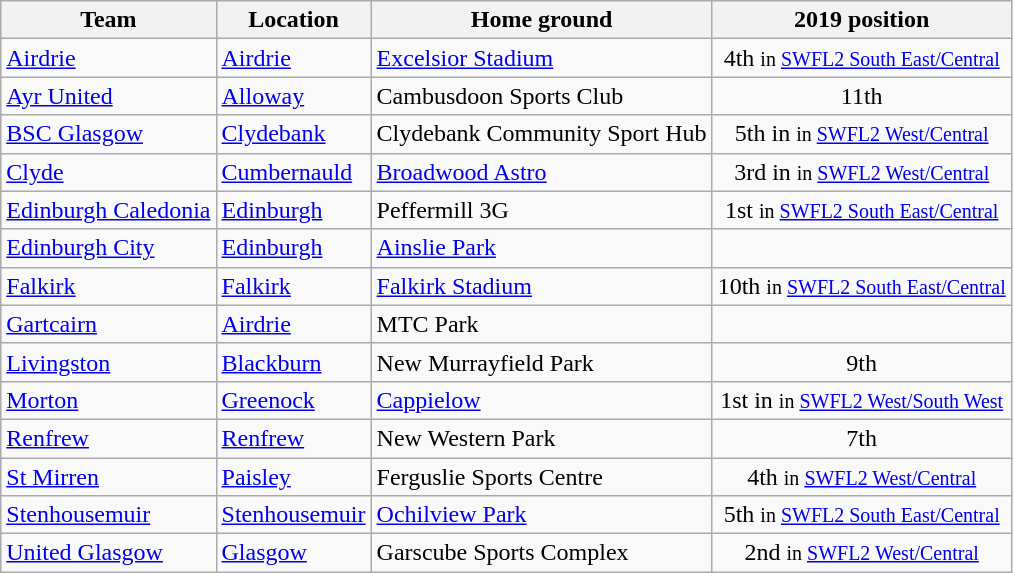<table class="wikitable sortable">
<tr>
<th>Team</th>
<th>Location</th>
<th>Home ground</th>
<th data-sort-type="number">2019 position</th>
</tr>
<tr>
<td><a href='#'>Airdrie</a></td>
<td><a href='#'>Airdrie</a></td>
<td><a href='#'>Excelsior Stadium</a></td>
<td align=center>4th <small>in <a href='#'>SWFL2 South East/Central</a></small></td>
</tr>
<tr>
<td><a href='#'>Ayr United</a></td>
<td><a href='#'>Alloway</a></td>
<td>Cambusdoon Sports Club</td>
<td align=center>11th</td>
</tr>
<tr>
<td><a href='#'>BSC Glasgow</a></td>
<td><a href='#'>Clydebank</a></td>
<td>Clydebank Community Sport Hub</td>
<td align=center>5th in <small>in <a href='#'>SWFL2 West/Central</a></small></td>
</tr>
<tr>
<td><a href='#'>Clyde</a></td>
<td><a href='#'>Cumbernauld</a></td>
<td><a href='#'>Broadwood Astro</a></td>
<td align=center>3rd in <small>in <a href='#'>SWFL2 West/Central</a></small></td>
</tr>
<tr>
<td><a href='#'>Edinburgh Caledonia</a></td>
<td><a href='#'>Edinburgh</a></td>
<td>Peffermill 3G</td>
<td align=center>1st <small>in <a href='#'>SWFL2 South East/Central</a></small></td>
</tr>
<tr>
<td><a href='#'>Edinburgh City</a></td>
<td><a href='#'>Edinburgh</a></td>
<td><a href='#'>Ainslie Park</a></td>
<td align=center></td>
</tr>
<tr>
<td><a href='#'>Falkirk</a></td>
<td><a href='#'>Falkirk</a></td>
<td><a href='#'>Falkirk Stadium</a></td>
<td align=center>10th <small>in <a href='#'>SWFL2 South East/Central</a></small></td>
</tr>
<tr>
<td><a href='#'>Gartcairn</a></td>
<td><a href='#'>Airdrie</a></td>
<td>MTC Park</td>
<td align=center></td>
</tr>
<tr>
<td><a href='#'>Livingston</a></td>
<td><a href='#'>Blackburn</a></td>
<td>New Murrayfield Park</td>
<td align=center>9th</td>
</tr>
<tr>
<td><a href='#'>Morton</a></td>
<td><a href='#'>Greenock</a></td>
<td><a href='#'>Cappielow</a></td>
<td align=center>1st in <small>in <a href='#'>SWFL2 West/South West</a></small></td>
</tr>
<tr>
<td><a href='#'>Renfrew</a></td>
<td><a href='#'>Renfrew</a></td>
<td>New Western Park</td>
<td align=center>7th</td>
</tr>
<tr>
<td><a href='#'>St Mirren</a></td>
<td><a href='#'>Paisley</a></td>
<td>Ferguslie Sports Centre</td>
<td align=center>4th <small>in <a href='#'>SWFL2 West/Central</a></small></td>
</tr>
<tr>
<td><a href='#'>Stenhousemuir</a></td>
<td><a href='#'>Stenhousemuir</a></td>
<td><a href='#'>Ochilview Park</a></td>
<td align=center>5th <small>in <a href='#'>SWFL2 South East/Central</a></small></td>
</tr>
<tr>
<td><a href='#'>United Glasgow</a></td>
<td><a href='#'>Glasgow</a></td>
<td>Garscube Sports Complex</td>
<td align=center>2nd <small>in <a href='#'>SWFL2 West/Central</a></small></td>
</tr>
</table>
